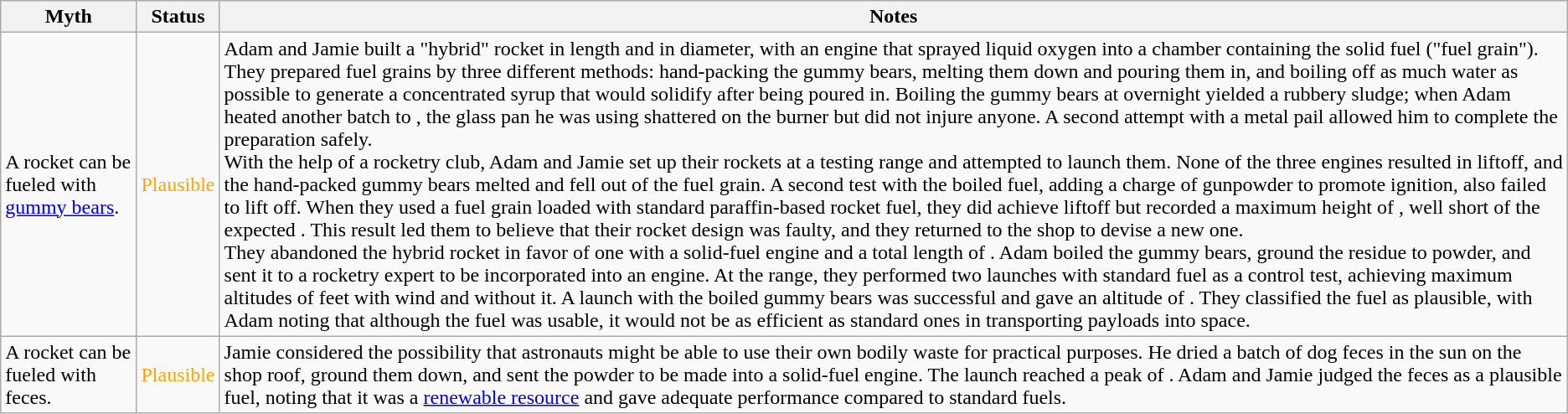<table class="wikitable plainrowheaders">
<tr>
<th scope"col">Myth</th>
<th scope"col">Status</th>
<th scope"col">Notes</th>
</tr>
<tr>
<td scope"row">A rocket can be fueled with <a href='#'>gummy bears</a>.</td>
<td style="color:orange">Plausible</td>
<td>Adam and Jamie built a "hybrid" rocket  in length and  in diameter, with an engine that sprayed liquid oxygen into a chamber containing the solid fuel ("fuel grain"). They prepared fuel grains by three different methods: hand-packing the gummy bears, melting them down and pouring them in, and boiling off as much water as possible to generate a concentrated syrup that would solidify after being poured in. Boiling the gummy bears at  overnight yielded a rubbery sludge; when Adam heated another batch to , the glass pan he was using shattered on the burner but did not injure anyone. A second attempt with a metal pail allowed him to complete the preparation safely.<br>With the help of a rocketry club, Adam and Jamie set up their rockets at a testing range and attempted to launch them. None of the three engines resulted in liftoff, and the hand-packed gummy bears melted and fell out of the fuel grain. A second test with the boiled fuel, adding a charge of gunpowder to promote ignition, also failed to lift off. When they used a fuel grain loaded with standard paraffin-based rocket fuel, they did achieve liftoff but recorded a maximum height of , well short of the expected . This result led them to believe that their rocket design was faulty, and they returned to the shop to devise a new one.<br>They abandoned the hybrid rocket in favor of one with a solid-fuel engine and a total length of . Adam boiled the gummy bears, ground the residue to powder, and sent it to a rocketry expert to be incorporated into an engine. At the range, they performed two launches with standard fuel as a control test, achieving maximum altitudes of  feet with wind and  without it. A launch with the boiled gummy bears was successful and gave an altitude of . They classified the fuel as plausible, with Adam noting that although the fuel was usable, it would not be as efficient as standard ones in transporting payloads into space.</td>
</tr>
<tr>
<td scope"row">A rocket can be fueled with feces.</td>
<td style="color:orange">Plausible</td>
<td>Jamie considered the possibility that astronauts might be able to use their own bodily waste for practical purposes. He dried a batch of dog feces in the sun on the shop roof, ground them down, and sent the powder to be made into a solid-fuel engine. The launch reached a peak of . Adam and Jamie judged the feces as a plausible fuel, noting that it was a <a href='#'>renewable resource</a> and gave adequate performance compared to standard fuels.</td>
</tr>
</table>
